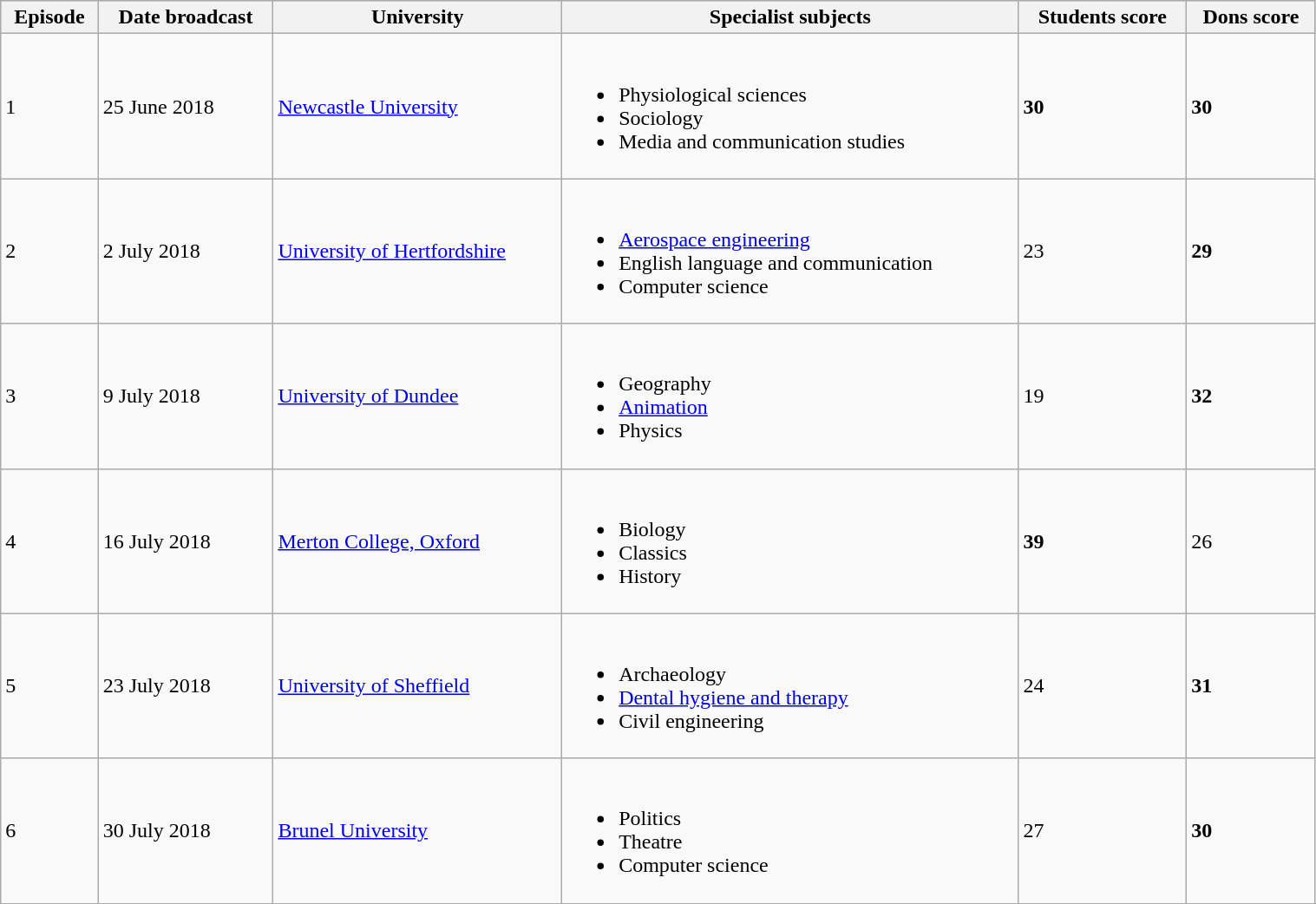<table class="wikitable" width="80%">
<tr bgcolor="#cccccc">
<th>Episode</th>
<th>Date broadcast</th>
<th>University</th>
<th>Specialist subjects</th>
<th>Students score</th>
<th>Dons score</th>
</tr>
<tr>
<td>1</td>
<td>25 June 2018</td>
<td><a href='#'>Newcastle University</a></td>
<td><br><ul><li>Physiological sciences</li><li>Sociology</li><li>Media and communication studies</li></ul></td>
<td><strong>30</strong></td>
<td><strong>30</strong></td>
</tr>
<tr>
<td>2</td>
<td>2 July 2018</td>
<td><a href='#'>University of Hertfordshire</a></td>
<td><br><ul><li><a href='#'>Aerospace engineering</a></li><li>English language and communication</li><li>Computer science</li></ul></td>
<td>23</td>
<td><strong>29</strong></td>
</tr>
<tr>
<td>3</td>
<td>9 July 2018</td>
<td><a href='#'>University of Dundee</a></td>
<td><br><ul><li>Geography</li><li><a href='#'>Animation</a></li><li>Physics</li></ul></td>
<td>19</td>
<td><strong>32</strong></td>
</tr>
<tr>
<td>4</td>
<td>16 July 2018</td>
<td><a href='#'>Merton College, Oxford</a></td>
<td><br><ul><li>Biology</li><li>Classics</li><li>History</li></ul></td>
<td><strong>39</strong></td>
<td>26</td>
</tr>
<tr>
<td>5</td>
<td>23 July 2018</td>
<td><a href='#'>University of Sheffield</a></td>
<td><br><ul><li>Archaeology</li><li><a href='#'>Dental hygiene and therapy</a></li><li>Civil engineering</li></ul></td>
<td>24</td>
<td><strong>31</strong></td>
</tr>
<tr>
<td>6</td>
<td>30 July 2018</td>
<td><a href='#'>Brunel University</a></td>
<td><br><ul><li>Politics</li><li>Theatre</li><li>Computer science</li></ul></td>
<td>27</td>
<td><strong>30</strong></td>
</tr>
<tr>
</tr>
</table>
